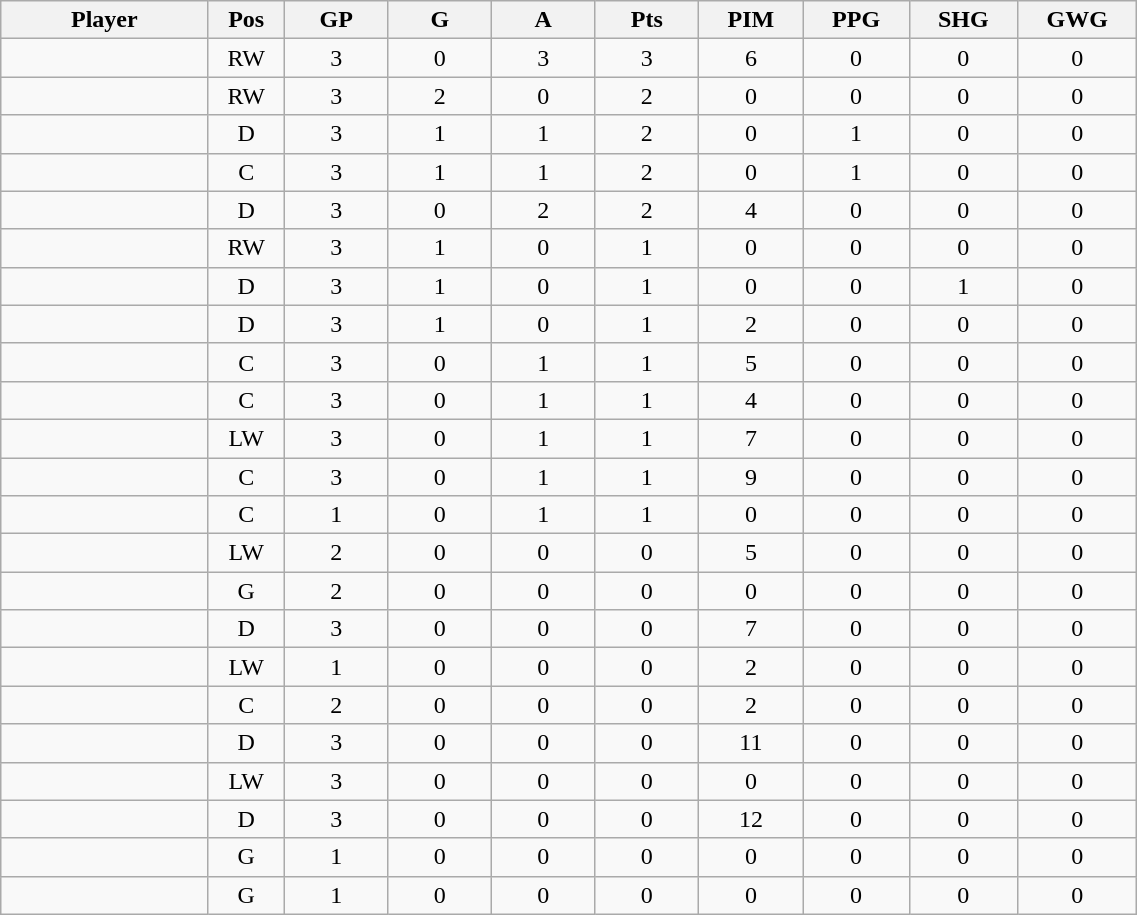<table class="wikitable sortable" width="60%">
<tr ALIGN="center">
<th bgcolor="#DDDDFF" width="10%">Player</th>
<th bgcolor="#DDDDFF" width="3%" title="Position">Pos</th>
<th bgcolor="#DDDDFF" width="5%" title="Games played">GP</th>
<th bgcolor="#DDDDFF" width="5%" title="Goals">G</th>
<th bgcolor="#DDDDFF" width="5%" title="Assists">A</th>
<th bgcolor="#DDDDFF" width="5%" title="Points">Pts</th>
<th bgcolor="#DDDDFF" width="5%" title="Penalties in Minutes">PIM</th>
<th bgcolor="#DDDDFF" width="5%" title="Power play goals">PPG</th>
<th bgcolor="#DDDDFF" width="5%" title="Short-handed goals">SHG</th>
<th bgcolor="#DDDDFF" width="5%" title="Game-winning goals">GWG</th>
</tr>
<tr align="center">
<td align="right"></td>
<td>RW</td>
<td>3</td>
<td>0</td>
<td>3</td>
<td>3</td>
<td>6</td>
<td>0</td>
<td>0</td>
<td>0</td>
</tr>
<tr align="center">
<td align="right"></td>
<td>RW</td>
<td>3</td>
<td>2</td>
<td>0</td>
<td>2</td>
<td>0</td>
<td>0</td>
<td>0</td>
<td>0</td>
</tr>
<tr align="center">
<td align="right"></td>
<td>D</td>
<td>3</td>
<td>1</td>
<td>1</td>
<td>2</td>
<td>0</td>
<td>1</td>
<td>0</td>
<td>0</td>
</tr>
<tr align="center">
<td align="right"></td>
<td>C</td>
<td>3</td>
<td>1</td>
<td>1</td>
<td>2</td>
<td>0</td>
<td>1</td>
<td>0</td>
<td>0</td>
</tr>
<tr align="center">
<td align="right"></td>
<td>D</td>
<td>3</td>
<td>0</td>
<td>2</td>
<td>2</td>
<td>4</td>
<td>0</td>
<td>0</td>
<td>0</td>
</tr>
<tr align="center">
<td align="right"></td>
<td>RW</td>
<td>3</td>
<td>1</td>
<td>0</td>
<td>1</td>
<td>0</td>
<td>0</td>
<td>0</td>
<td>0</td>
</tr>
<tr align="center">
<td align="right"></td>
<td>D</td>
<td>3</td>
<td>1</td>
<td>0</td>
<td>1</td>
<td>0</td>
<td>0</td>
<td>1</td>
<td>0</td>
</tr>
<tr align="center">
<td align="right"></td>
<td>D</td>
<td>3</td>
<td>1</td>
<td>0</td>
<td>1</td>
<td>2</td>
<td>0</td>
<td>0</td>
<td>0</td>
</tr>
<tr align="center">
<td align="right"></td>
<td>C</td>
<td>3</td>
<td>0</td>
<td>1</td>
<td>1</td>
<td>5</td>
<td>0</td>
<td>0</td>
<td>0</td>
</tr>
<tr align="center">
<td align="right"></td>
<td>C</td>
<td>3</td>
<td>0</td>
<td>1</td>
<td>1</td>
<td>4</td>
<td>0</td>
<td>0</td>
<td>0</td>
</tr>
<tr align="center">
<td align="right"></td>
<td>LW</td>
<td>3</td>
<td>0</td>
<td>1</td>
<td>1</td>
<td>7</td>
<td>0</td>
<td>0</td>
<td>0</td>
</tr>
<tr align="center">
<td align="right"></td>
<td>C</td>
<td>3</td>
<td>0</td>
<td>1</td>
<td>1</td>
<td>9</td>
<td>0</td>
<td>0</td>
<td>0</td>
</tr>
<tr align="center">
<td align="right"></td>
<td>C</td>
<td>1</td>
<td>0</td>
<td>1</td>
<td>1</td>
<td>0</td>
<td>0</td>
<td>0</td>
<td>0</td>
</tr>
<tr align="center">
<td align="right"></td>
<td>LW</td>
<td>2</td>
<td>0</td>
<td>0</td>
<td>0</td>
<td>5</td>
<td>0</td>
<td>0</td>
<td>0</td>
</tr>
<tr align="center">
<td align="right"></td>
<td>G</td>
<td>2</td>
<td>0</td>
<td>0</td>
<td>0</td>
<td>0</td>
<td>0</td>
<td>0</td>
<td>0</td>
</tr>
<tr align="center">
<td align="right"></td>
<td>D</td>
<td>3</td>
<td>0</td>
<td>0</td>
<td>0</td>
<td>7</td>
<td>0</td>
<td>0</td>
<td>0</td>
</tr>
<tr align="center">
<td align="right"></td>
<td>LW</td>
<td>1</td>
<td>0</td>
<td>0</td>
<td>0</td>
<td>2</td>
<td>0</td>
<td>0</td>
<td>0</td>
</tr>
<tr align="center">
<td align="right"></td>
<td>C</td>
<td>2</td>
<td>0</td>
<td>0</td>
<td>0</td>
<td>2</td>
<td>0</td>
<td>0</td>
<td>0</td>
</tr>
<tr align="center">
<td align="right"></td>
<td>D</td>
<td>3</td>
<td>0</td>
<td>0</td>
<td>0</td>
<td>11</td>
<td>0</td>
<td>0</td>
<td>0</td>
</tr>
<tr align="center">
<td align="right"></td>
<td>LW</td>
<td>3</td>
<td>0</td>
<td>0</td>
<td>0</td>
<td>0</td>
<td>0</td>
<td>0</td>
<td>0</td>
</tr>
<tr align="center">
<td align="right"></td>
<td>D</td>
<td>3</td>
<td>0</td>
<td>0</td>
<td>0</td>
<td>12</td>
<td>0</td>
<td>0</td>
<td>0</td>
</tr>
<tr align="center">
<td align="right"></td>
<td>G</td>
<td>1</td>
<td>0</td>
<td>0</td>
<td>0</td>
<td>0</td>
<td>0</td>
<td>0</td>
<td>0</td>
</tr>
<tr align="center">
<td align="right"></td>
<td>G</td>
<td>1</td>
<td>0</td>
<td>0</td>
<td>0</td>
<td>0</td>
<td>0</td>
<td>0</td>
<td>0</td>
</tr>
</table>
